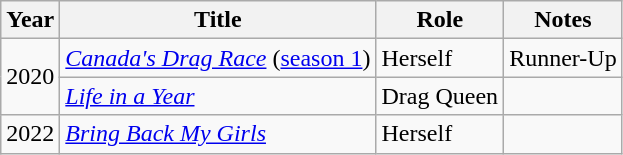<table class="wikitable sortable">
<tr>
<th>Year</th>
<th>Title</th>
<th>Role</th>
<th class="unsortable">Notes</th>
</tr>
<tr>
<td rowspan="2">2020</td>
<td><em><a href='#'>Canada's Drag Race</a></em> (<a href='#'>season 1</a>)</td>
<td>Herself</td>
<td>Runner-Up</td>
</tr>
<tr>
<td><em><a href='#'>Life in a Year</a></em></td>
<td>Drag Queen</td>
<td></td>
</tr>
<tr>
<td>2022</td>
<td><em><a href='#'>Bring Back My Girls</a></em></td>
<td>Herself</td>
<td></td>
</tr>
</table>
